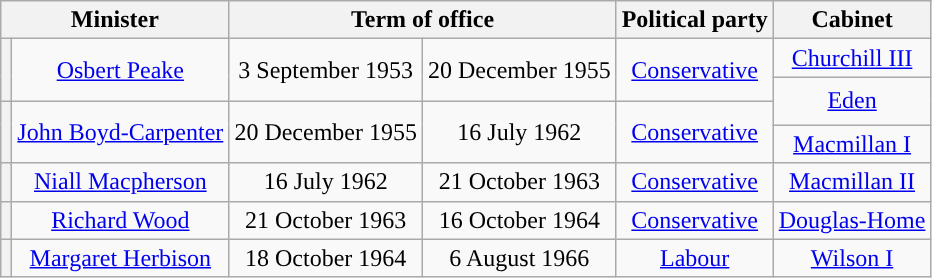<table class="wikitable" style="text-align:center">
<tr>
<th colspan=2>Minister</th>
<th colspan=2>Term of office</th>
<th>Political party</th>
<th>Cabinet</th>
</tr>
<tr style="height:1em">
<th rowspan=2 style="background-color:"></th>
<td rowspan=2><a href='#'>Osbert Peake</a></td>
<td rowspan=2>3 September 1953</td>
<td rowspan=2>20 December 1955</td>
<td rowspan=2  ><a href='#'>Conservative</a></td>
<td><a href='#'>Churchill III</a></td>
</tr>
<tr style="height:1em">
<td rowspan="2" ><a href='#'>Eden</a></td>
</tr>
<tr style="height:1em">
<th rowspan="3" style="background-color:"></th>
<td rowspan="3"><a href='#'>John Boyd-Carpenter</a></td>
<td rowspan="3">20 December 1955</td>
<td rowspan="3">16 July 1962</td>
<td rowspan="3" ><a href='#'>Conservative</a></td>
</tr>
<tr style="height:1em">
<td><a href='#'>Macmillan I</a></td>
</tr>
<tr>
<td rowspan="2" ><a href='#'>Macmillan II</a></td>
</tr>
<tr style="height:1em">
<th style="background-color:"></th>
<td><a href='#'>Niall Macpherson</a></td>
<td>16 July 1962</td>
<td>21 October 1963</td>
<td><a href='#'>Conservative</a></td>
</tr>
<tr style="height:1em">
<th style="background-color:"></th>
<td><a href='#'>Richard Wood</a></td>
<td>21 October 1963</td>
<td>16 October 1964</td>
<td><a href='#'>Conservative</a></td>
<td><a href='#'>Douglas-Home</a></td>
</tr>
<tr style="height:1em">
<th style="background-color:"></th>
<td><a href='#'>Margaret Herbison</a></td>
<td>18 October 1964</td>
<td>6 August 1966</td>
<td><a href='#'>Labour</a></td>
<td><a href='#'>Wilson I</a></td>
</tr>
</table>
